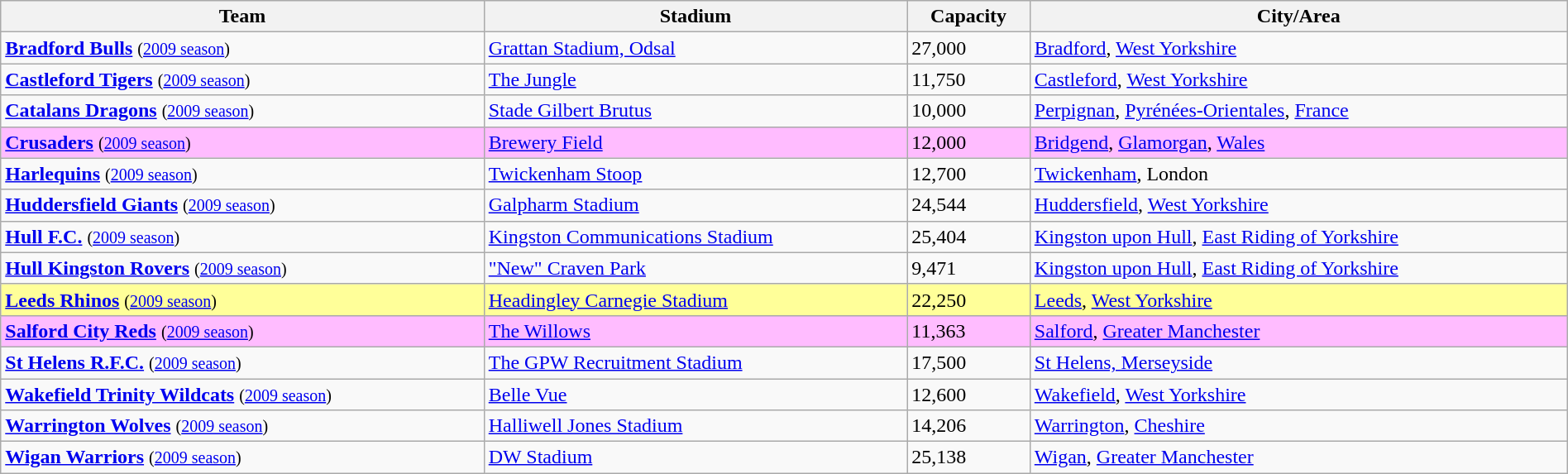<table width="100%" class="wikitable sortable">
<tr>
<th>Team</th>
<th>Stadium</th>
<th>Capacity</th>
<th>City/Area</th>
</tr>
<tr>
<td> <strong><a href='#'>Bradford Bulls</a></strong> <small>(<a href='#'>2009 season</a>)</small></td>
<td><a href='#'>Grattan Stadium, Odsal</a></td>
<td>27,000</td>
<td><a href='#'>Bradford</a>, <a href='#'>West Yorkshire</a></td>
</tr>
<tr>
<td> <strong><a href='#'>Castleford Tigers</a></strong> <small>(<a href='#'>2009 season</a>)</small></td>
<td><a href='#'>The Jungle</a></td>
<td>11,750</td>
<td><a href='#'>Castleford</a>, <a href='#'>West Yorkshire</a></td>
</tr>
<tr>
<td> <strong><a href='#'>Catalans Dragons</a></strong> <small>(<a href='#'>2009 season</a>)</small></td>
<td><a href='#'>Stade Gilbert Brutus</a></td>
<td>10,000</td>
<td><a href='#'>Perpignan</a>, <a href='#'>Pyrénées-Orientales</a>, <a href='#'>France</a></td>
</tr>
<tr bgcolor="#ffbcff">
<td> <strong><a href='#'>Crusaders</a></strong> <small>(<a href='#'>2009 season</a>)</small></td>
<td><a href='#'>Brewery Field</a></td>
<td>12,000</td>
<td><a href='#'>Bridgend</a>, <a href='#'>Glamorgan</a>, <a href='#'>Wales</a></td>
</tr>
<tr>
<td> <strong><a href='#'>Harlequins</a></strong> <small>(<a href='#'>2009 season</a>)</small></td>
<td><a href='#'>Twickenham Stoop</a></td>
<td>12,700</td>
<td><a href='#'>Twickenham</a>, London</td>
</tr>
<tr>
<td> <strong><a href='#'>Huddersfield Giants</a></strong> <small>(<a href='#'>2009 season</a>)</small></td>
<td><a href='#'>Galpharm Stadium</a></td>
<td>24,544</td>
<td><a href='#'>Huddersfield</a>, <a href='#'>West Yorkshire</a></td>
</tr>
<tr>
<td> <strong><a href='#'>Hull F.C.</a></strong> <small>(<a href='#'>2009 season</a>)</small></td>
<td><a href='#'>Kingston Communications Stadium</a></td>
<td>25,404</td>
<td><a href='#'>Kingston upon Hull</a>, <a href='#'>East Riding of Yorkshire</a></td>
</tr>
<tr>
<td> <strong><a href='#'>Hull Kingston Rovers</a></strong> <small>(<a href='#'>2009 season</a>)</small></td>
<td><a href='#'>"New" Craven Park</a></td>
<td>9,471</td>
<td><a href='#'>Kingston upon Hull</a>, <a href='#'>East Riding of Yorkshire</a></td>
</tr>
<tr bgcolor="#ffff99">
<td> <strong><a href='#'>Leeds Rhinos</a></strong> <small>(<a href='#'>2009 season</a>)</small></td>
<td><a href='#'>Headingley Carnegie Stadium</a></td>
<td>22,250</td>
<td><a href='#'>Leeds</a>, <a href='#'>West Yorkshire</a></td>
</tr>
<tr bgcolor="#ffbcff">
<td> <strong><a href='#'>Salford City Reds</a></strong> <small>(<a href='#'>2009 season</a>)</small></td>
<td><a href='#'>The Willows</a></td>
<td>11,363</td>
<td><a href='#'>Salford</a>, <a href='#'>Greater Manchester</a></td>
</tr>
<tr>
<td> <strong><a href='#'>St Helens R.F.C.</a></strong> <small>(<a href='#'>2009 season</a>)</small></td>
<td><a href='#'>The GPW Recruitment Stadium</a></td>
<td>17,500</td>
<td><a href='#'>St Helens, Merseyside</a></td>
</tr>
<tr>
<td> <strong><a href='#'>Wakefield Trinity Wildcats</a></strong> <small>(<a href='#'>2009 season</a>)</small></td>
<td><a href='#'>Belle Vue</a></td>
<td>12,600</td>
<td><a href='#'>Wakefield</a>, <a href='#'>West Yorkshire</a></td>
</tr>
<tr>
<td> <strong><a href='#'>Warrington Wolves</a></strong> <small>(<a href='#'>2009 season</a>)</small></td>
<td><a href='#'>Halliwell Jones Stadium</a></td>
<td>14,206</td>
<td><a href='#'>Warrington</a>, <a href='#'>Cheshire</a></td>
</tr>
<tr>
<td> <strong><a href='#'>Wigan Warriors</a></strong> <small>(<a href='#'>2009 season</a>)</small></td>
<td><a href='#'>DW Stadium</a></td>
<td>25,138</td>
<td><a href='#'>Wigan</a>, <a href='#'>Greater Manchester</a></td>
</tr>
</table>
